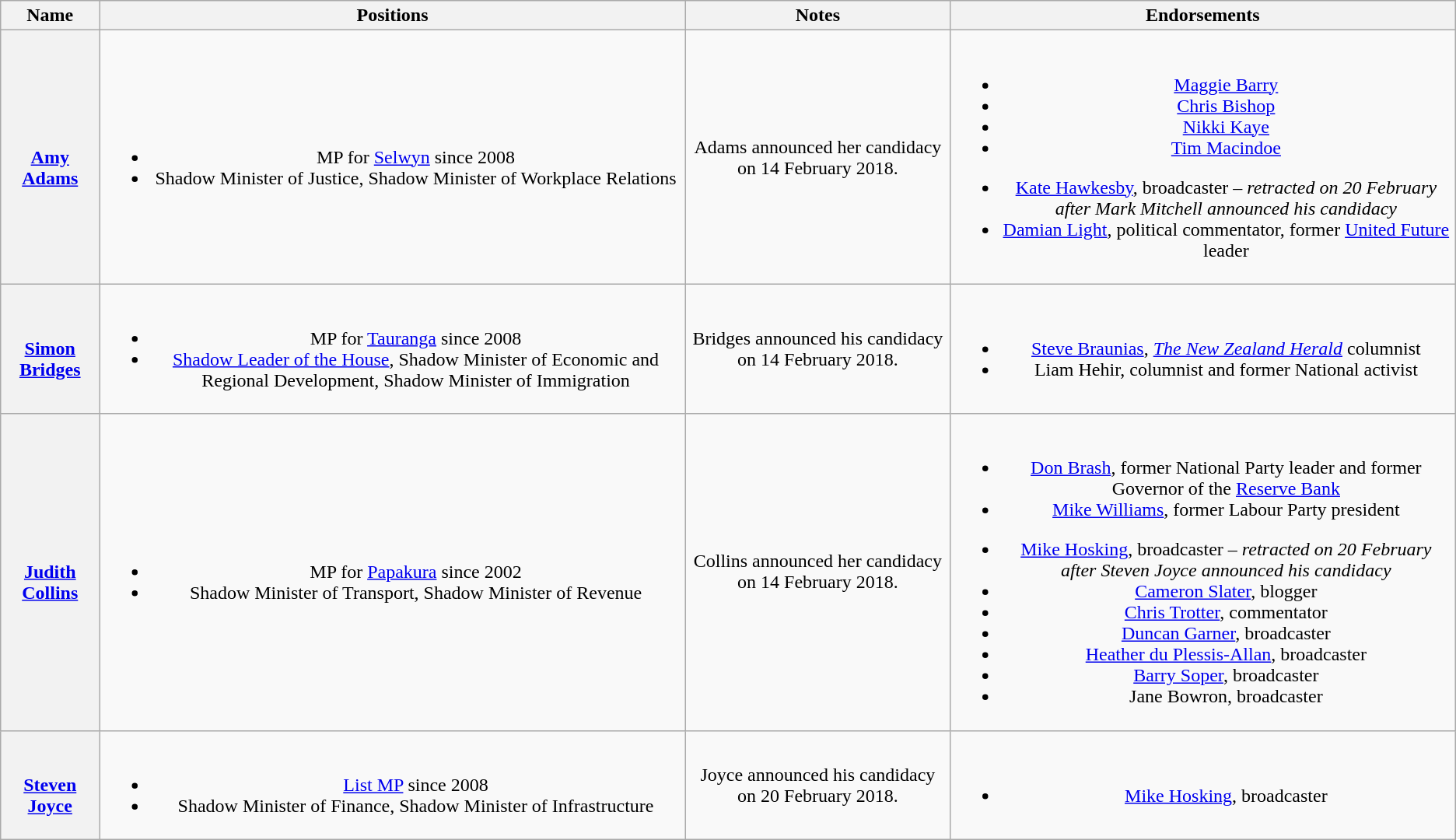<table class="wikitable sortable" style="text-align:center">
<tr>
<th scope="col">Name</th>
<th scope="col">Positions</th>
<th scope="col">Notes</th>
<th scope="col">Endorsements</th>
</tr>
<tr>
<th scope="row"><br><a href='#'>Amy Adams</a></th>
<td><br><ul><li>MP for <a href='#'>Selwyn</a> since 2008</li><li>Shadow Minister of Justice, Shadow Minister of Workplace Relations</li></ul></td>
<td>Adams announced her candidacy on 14 February 2018.</td>
<td><br><ul><li><a href='#'>Maggie Barry</a></li><li><a href='#'>Chris Bishop</a></li><li><a href='#'>Nikki Kaye</a></li><li><a href='#'>Tim Macindoe</a></li></ul><ul><li><a href='#'>Kate Hawkesby</a>, broadcaster – <em>retracted on 20 February after Mark Mitchell announced his candidacy</em></li><li><a href='#'>Damian Light</a>, political commentator, former <a href='#'>United Future</a> leader</li></ul></td>
</tr>
<tr>
<th scope="row"><br> <a href='#'>Simon Bridges</a></th>
<td><br><ul><li>MP for <a href='#'>Tauranga</a> since 2008</li><li><a href='#'>Shadow Leader of the House</a>, Shadow Minister of Economic and Regional Development, Shadow Minister of Immigration</li></ul></td>
<td>Bridges announced his candidacy on 14 February 2018.</td>
<td><br><ul><li><a href='#'>Steve Braunias</a>, <em><a href='#'>The New Zealand Herald</a></em> columnist</li><li>Liam Hehir, columnist and former National activist</li></ul></td>
</tr>
<tr>
<th scope="row"><br><a href='#'>Judith Collins</a></th>
<td><br><ul><li>MP for <a href='#'>Papakura</a> since 2002</li><li>Shadow Minister of Transport, Shadow Minister of Revenue</li></ul></td>
<td>Collins announced her candidacy on 14 February 2018.</td>
<td><br><ul><li><a href='#'>Don Brash</a>, former National Party leader and former Governor of the <a href='#'>Reserve Bank</a></li><li><a href='#'>Mike Williams</a>, former Labour Party president</li></ul><ul><li><a href='#'>Mike Hosking</a>, broadcaster – <em>retracted on 20 February after Steven Joyce announced his candidacy</em></li><li><a href='#'>Cameron Slater</a>, blogger</li><li><a href='#'>Chris Trotter</a>, commentator</li><li><a href='#'>Duncan Garner</a>, broadcaster</li><li><a href='#'>Heather du Plessis-Allan</a>, broadcaster</li><li><a href='#'>Barry Soper</a>, broadcaster</li><li>Jane Bowron, broadcaster</li></ul></td>
</tr>
<tr>
<th scope="row"><br><a href='#'>Steven Joyce</a></th>
<td><br><ul><li><a href='#'>List MP</a> since 2008</li><li>Shadow Minister of Finance, Shadow Minister of Infrastructure</li></ul></td>
<td>Joyce announced his candidacy on 20 February 2018.</td>
<td><br><ul><li><a href='#'>Mike Hosking</a>, broadcaster</li></ul></td>
</tr>
</table>
